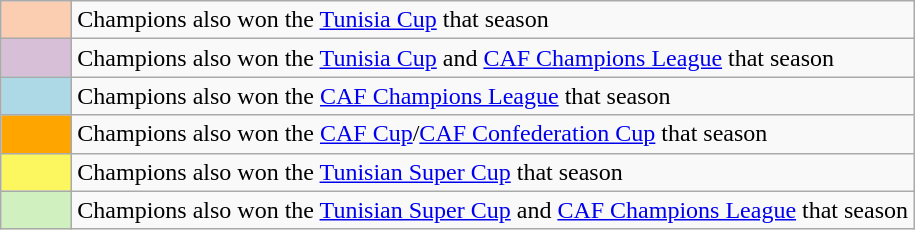<table class="wikitable">
<tr>
<td width="40px" align="center" style="background-color:#FBCEB1"></td>
<td>Champions also won the <a href='#'>Tunisia Cup</a> that season</td>
</tr>
<tr>
<td width="40px" align="center" style="background-color:#D8BFD8"></td>
<td>Champions also won the <a href='#'>Tunisia Cup</a> and <a href='#'>CAF Champions League</a> that season</td>
</tr>
<tr>
<td width="40px" align="center" style="background-color:#ADD8E6"></td>
<td>Champions also won the <a href='#'>CAF Champions League</a> that season</td>
</tr>
<tr>
<td width="40px" align="center" style="background-color:#FFA500"></td>
<td>Champions also won the <a href='#'>CAF Cup</a>/<a href='#'>CAF Confederation Cup</a> that season</td>
</tr>
<tr>
<td width="40px" style="background-color:#FCF75E"></td>
<td>Champions also won the <a href='#'>Tunisian Super Cup</a> that season</td>
</tr>
<tr>
<td width="40px" style="background-color:#d0f0c0"></td>
<td>Champions also won the <a href='#'>Tunisian Super Cup</a> and <a href='#'>CAF Champions League</a> that season</td>
</tr>
</table>
